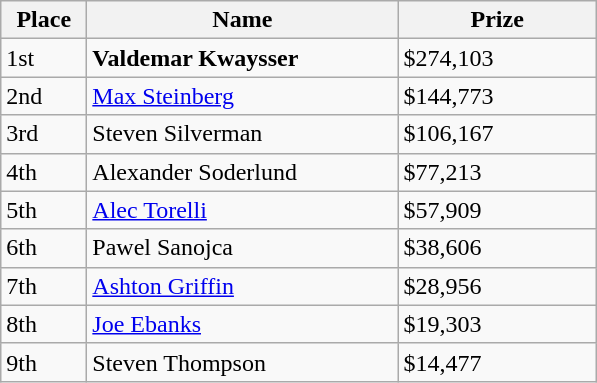<table class="wikitable">
<tr>
<th width="50">Place</th>
<th width="200">Name</th>
<th width="125">Prize</th>
</tr>
<tr>
<td>1st</td>
<td> <strong>Valdemar Kwaysser</strong></td>
<td>$274,103</td>
</tr>
<tr>
<td>2nd</td>
<td> <a href='#'>Max Steinberg</a></td>
<td>$144,773</td>
</tr>
<tr>
<td>3rd</td>
<td> Steven Silverman</td>
<td>$106,167</td>
</tr>
<tr>
<td>4th</td>
<td> Alexander Soderlund</td>
<td>$77,213</td>
</tr>
<tr>
<td>5th</td>
<td> <a href='#'>Alec Torelli</a></td>
<td>$57,909</td>
</tr>
<tr>
<td>6th</td>
<td> Pawel Sanojca</td>
<td>$38,606</td>
</tr>
<tr>
<td>7th</td>
<td> <a href='#'>Ashton Griffin</a></td>
<td>$28,956</td>
</tr>
<tr>
<td>8th</td>
<td> <a href='#'>Joe Ebanks</a></td>
<td>$19,303</td>
</tr>
<tr>
<td>9th</td>
<td> Steven Thompson</td>
<td>$14,477</td>
</tr>
</table>
